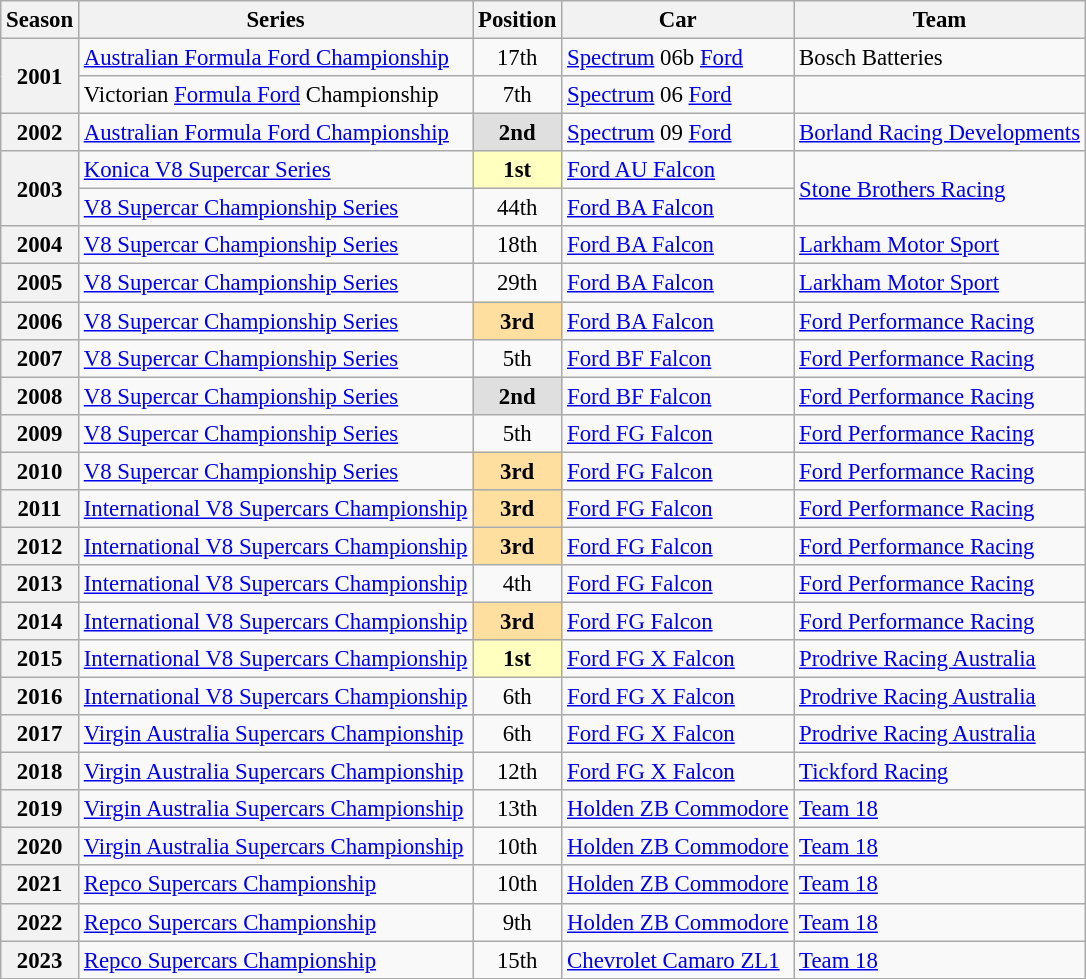<table class="wikitable" style="font-size: 95%;">
<tr>
<th>Season</th>
<th>Series</th>
<th>Position</th>
<th>Car</th>
<th>Team</th>
</tr>
<tr>
<th rowspan=2>2001</th>
<td><a href='#'>Australian Formula Ford Championship</a></td>
<td align="center">17th</td>
<td><a href='#'>Spectrum</a> 06b <a href='#'>Ford</a></td>
<td>Bosch Batteries</td>
</tr>
<tr>
<td>Victorian <a href='#'>Formula Ford</a> Championship</td>
<td align="center">7th</td>
<td><a href='#'>Spectrum</a> 06 <a href='#'>Ford</a></td>
<td></td>
</tr>
<tr>
<th>2002</th>
<td><a href='#'>Australian Formula Ford Championship</a></td>
<td align="center" style="background: #dfdfdf"><strong>2nd</strong></td>
<td><a href='#'>Spectrum</a> 09 <a href='#'>Ford</a></td>
<td><a href='#'>Borland Racing Developments</a></td>
</tr>
<tr>
<th rowspan=2>2003</th>
<td><a href='#'>Konica V8 Supercar Series</a></td>
<td align="center" style="background: #ffffbf"><strong>1st</strong></td>
<td><a href='#'>Ford AU Falcon</a></td>
<td rowspan=2><a href='#'>Stone Brothers Racing</a></td>
</tr>
<tr>
<td><a href='#'>V8 Supercar Championship Series</a></td>
<td align="center">44th</td>
<td><a href='#'>Ford BA Falcon</a></td>
</tr>
<tr>
<th>2004</th>
<td><a href='#'>V8 Supercar Championship Series</a></td>
<td align="center">18th</td>
<td><a href='#'>Ford BA Falcon</a></td>
<td><a href='#'>Larkham Motor Sport</a></td>
</tr>
<tr>
<th>2005</th>
<td><a href='#'>V8 Supercar Championship Series</a></td>
<td align="center">29th</td>
<td><a href='#'>Ford BA Falcon</a></td>
<td><a href='#'>Larkham Motor Sport</a></td>
</tr>
<tr>
<th>2006</th>
<td><a href='#'>V8 Supercar Championship Series</a></td>
<td align="center" style="background: #ffdf9f"><strong>3rd</strong></td>
<td><a href='#'>Ford BA Falcon</a></td>
<td><a href='#'>Ford Performance Racing</a></td>
</tr>
<tr>
<th>2007</th>
<td><a href='#'>V8 Supercar Championship Series</a></td>
<td align="center">5th</td>
<td><a href='#'>Ford BF Falcon</a></td>
<td><a href='#'>Ford Performance Racing</a></td>
</tr>
<tr>
<th>2008</th>
<td><a href='#'>V8 Supercar Championship Series</a></td>
<td align="center" style="background: #dfdfdf"><strong>2nd</strong></td>
<td><a href='#'>Ford BF Falcon</a></td>
<td><a href='#'>Ford Performance Racing</a></td>
</tr>
<tr>
<th>2009</th>
<td><a href='#'>V8 Supercar Championship Series</a></td>
<td align="center">5th</td>
<td><a href='#'>Ford FG Falcon</a></td>
<td><a href='#'>Ford Performance Racing</a></td>
</tr>
<tr>
<th>2010</th>
<td><a href='#'>V8 Supercar Championship Series</a></td>
<td align="center" style="background: #ffdf9f"><strong>3rd</strong></td>
<td><a href='#'>Ford FG Falcon</a></td>
<td><a href='#'>Ford Performance Racing</a></td>
</tr>
<tr>
<th>2011</th>
<td><a href='#'>International V8 Supercars Championship</a></td>
<td align="center" style="background: #ffdf9f"><strong>3rd</strong></td>
<td><a href='#'>Ford FG Falcon</a></td>
<td><a href='#'>Ford Performance Racing</a></td>
</tr>
<tr>
<th>2012</th>
<td><a href='#'>International V8 Supercars Championship</a></td>
<td align="center" style="background: #ffdf9f"><strong>3rd</strong></td>
<td><a href='#'>Ford FG Falcon</a></td>
<td><a href='#'>Ford Performance Racing</a></td>
</tr>
<tr>
<th>2013</th>
<td><a href='#'>International V8 Supercars Championship</a></td>
<td align="center">4th</td>
<td><a href='#'>Ford FG Falcon</a></td>
<td><a href='#'>Ford Performance Racing</a></td>
</tr>
<tr>
<th>2014</th>
<td><a href='#'>International V8 Supercars Championship</a></td>
<td align="center" style="background: #ffdf9f"><strong>3rd</strong></td>
<td><a href='#'>Ford FG Falcon</a></td>
<td><a href='#'>Ford Performance Racing</a></td>
</tr>
<tr>
<th>2015</th>
<td><a href='#'>International V8 Supercars Championship</a></td>
<td align="center" style="background: #ffffbf"><strong>1st</strong></td>
<td><a href='#'>Ford FG X Falcon</a></td>
<td><a href='#'>Prodrive Racing Australia</a></td>
</tr>
<tr>
<th>2016</th>
<td><a href='#'>International V8 Supercars Championship</a></td>
<td align="center">6th</td>
<td><a href='#'>Ford FG X Falcon</a></td>
<td><a href='#'>Prodrive Racing Australia</a></td>
</tr>
<tr>
<th>2017</th>
<td><a href='#'>Virgin Australia Supercars Championship</a></td>
<td align="center">6th</td>
<td><a href='#'>Ford FG X Falcon</a></td>
<td><a href='#'>Prodrive Racing Australia</a></td>
</tr>
<tr>
<th>2018</th>
<td><a href='#'>Virgin Australia Supercars Championship</a></td>
<td align="center">12th</td>
<td><a href='#'>Ford FG X Falcon</a></td>
<td><a href='#'>Tickford Racing</a></td>
</tr>
<tr>
<th>2019</th>
<td><a href='#'>Virgin Australia Supercars Championship</a></td>
<td align="center">13th</td>
<td><a href='#'>Holden ZB Commodore</a></td>
<td><a href='#'>Team 18</a></td>
</tr>
<tr>
<th>2020</th>
<td><a href='#'>Virgin Australia Supercars Championship</a></td>
<td align="center">10th</td>
<td><a href='#'>Holden ZB Commodore</a></td>
<td><a href='#'>Team 18</a></td>
</tr>
<tr>
<th>2021</th>
<td><a href='#'>Repco Supercars Championship</a></td>
<td align="center">10th</td>
<td><a href='#'>Holden ZB Commodore</a></td>
<td><a href='#'>Team 18</a></td>
</tr>
<tr>
<th>2022</th>
<td><a href='#'>Repco Supercars Championship</a></td>
<td align="center">9th</td>
<td><a href='#'>Holden ZB Commodore</a></td>
<td><a href='#'>Team 18</a></td>
</tr>
<tr>
<th>2023</th>
<td><a href='#'>Repco Supercars Championship</a></td>
<td align="center">15th</td>
<td><a href='#'>Chevrolet Camaro ZL1</a></td>
<td><a href='#'>Team 18</a></td>
</tr>
<tr>
</tr>
</table>
